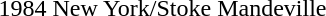<table>
<tr>
<td>1984 New York/Stoke Mandeville <br></td>
<td></td>
<td></td>
<td></td>
</tr>
</table>
